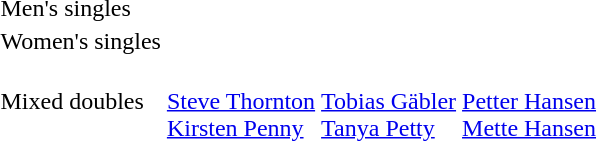<table>
<tr>
<td>Men's singles<br></td>
<td></td>
<td></td>
<td></td>
</tr>
<tr>
<td>Women's singles<br></td>
<td></td>
<td></td>
<td></td>
</tr>
<tr>
<td>Mixed doubles<br></td>
<td><br><a href='#'>Steve Thornton</a><br><a href='#'>Kirsten Penny</a></td>
<td><br><a href='#'>Tobias Gäbler</a><br><a href='#'>Tanya Petty</a></td>
<td><br><a href='#'>Petter Hansen</a><br><a href='#'>Mette Hansen</a></td>
</tr>
</table>
